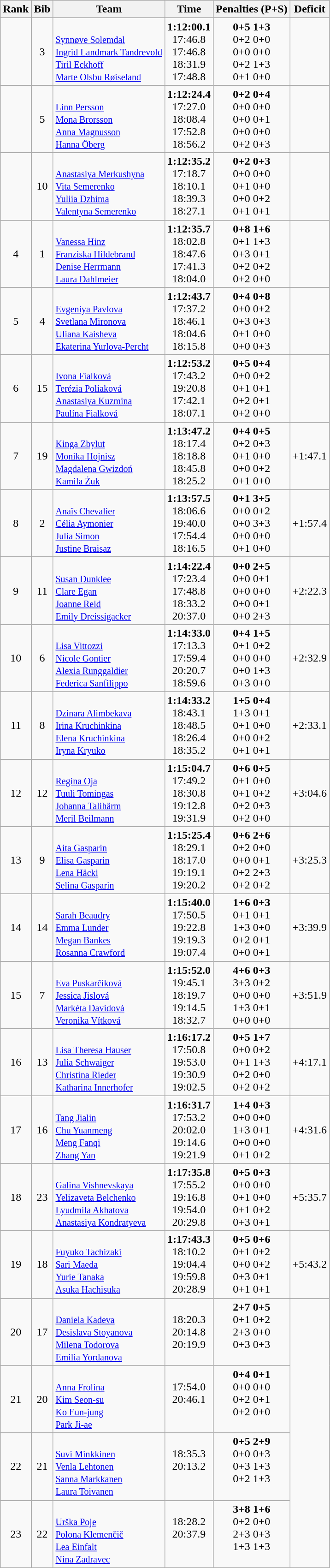<table class="wikitable sortable" style="text-align:center">
<tr>
<th data-sort-type=number>Rank</th>
<th>Bib</th>
<th>Team</th>
<th>Time</th>
<th>Penalties (P+S)</th>
<th>Deficit</th>
</tr>
<tr>
<td></td>
<td>3</td>
<td align=left><br><small><a href='#'>Synnøve Solemdal</a><br><a href='#'>Ingrid Landmark Tandrevold</a><br><a href='#'>Tiril Eckhoff</a><br><a href='#'>Marte Olsbu Røiseland</a></small></td>
<td><strong>1:12:00.1</strong><br>17:46.8<br>17:46.8<br>18:31.9<br>17:48.8</td>
<td><strong>0+5 1+3</strong><br>0+2 0+0<br>0+0 0+0<br>0+2 1+3<br>0+1 0+0</td>
<td></td>
</tr>
<tr>
<td></td>
<td>5</td>
<td align=left><br><small><a href='#'>Linn Persson</a><br><a href='#'>Mona Brorsson</a><br><a href='#'>Anna Magnusson</a><br><a href='#'>Hanna Öberg</a></small></td>
<td><strong>1:12:24.4</strong><br>17:27.0<br>18:08.4<br>17:52.8<br>18:56.2</td>
<td><strong>0+2 0+4</strong><br>0+0 0+0<br>0+0 0+1<br>0+0 0+0<br>0+2 0+3</td>
<td></td>
</tr>
<tr>
<td></td>
<td>10</td>
<td align=left><br><small><a href='#'>Anastasiya Merkushyna</a><br><a href='#'>Vita Semerenko</a><br><a href='#'>Yuliia Dzhima</a><br><a href='#'>Valentyna Semerenko</a></small></td>
<td><strong>1:12:35.2</strong><br>17:18.7<br>18:10.1<br>18:39.3<br>18:27.1</td>
<td><strong>0+2 0+3</strong><br>0+0 0+0<br>0+1 0+0<br>0+0 0+2<br>0+1 0+1</td>
<td></td>
</tr>
<tr>
<td>4</td>
<td>1</td>
<td align=left><br><small><a href='#'>Vanessa Hinz</a><br><a href='#'>Franziska Hildebrand</a><br><a href='#'>Denise Herrmann</a><br><a href='#'>Laura Dahlmeier</a></small></td>
<td><strong>1:12:35.7</strong><br>18:02.8<br>18:47.6<br>17:41.3<br>18:04.0</td>
<td><strong>0+8 1+6</strong><br>0+1 1+3<br>0+3 0+1<br>0+2 0+2<br>0+2 0+0</td>
<td></td>
</tr>
<tr>
<td>5</td>
<td>4</td>
<td align=left><br><small><a href='#'>Evgeniya Pavlova</a><br><a href='#'>Svetlana Mironova</a><br><a href='#'>Uliana Kaisheva</a><br><a href='#'>Ekaterina Yurlova-Percht</a></small></td>
<td><strong>1:12:43.7</strong><br>17:37.2<br>18:46.1<br>18:04.6<br>18:15.8</td>
<td><strong>0+4 0+8</strong><br>0+0 0+2<br>0+3 0+3<br>0+1 0+0<br>0+0 0+3</td>
<td></td>
</tr>
<tr>
<td>6</td>
<td>15</td>
<td align=left><br><small><a href='#'>Ivona Fialková</a><br><a href='#'>Terézia Poliaková</a><br><a href='#'>Anastasiya Kuzmina</a><br><a href='#'>Paulína Fialková</a></small></td>
<td><strong>1:12:53.2</strong><br>17:43.2<br>19:20.8<br>17:42.1<br>18:07.1</td>
<td><strong>0+5 0+4</strong><br>0+0 0+2<br>0+1 0+1<br>0+2 0+1<br>0+2 0+0</td>
<td></td>
</tr>
<tr>
<td>7</td>
<td>19</td>
<td align=left><br><small><a href='#'>Kinga Zbylut</a><br><a href='#'>Monika Hojnisz</a><br><a href='#'>Magdalena Gwizdoń</a><br><a href='#'>Kamila Żuk</a></small></td>
<td><strong>1:13:47.2</strong><br>18:17.4<br>18:18.8<br>18:45.8<br>18:25.2</td>
<td><strong>0+4 0+5</strong><br>0+2 0+3<br>0+1 0+0<br>0+0 0+2<br>0+1 0+0</td>
<td>+1:47.1</td>
</tr>
<tr>
<td>8</td>
<td>2</td>
<td align=left><br><small><a href='#'>Anaïs Chevalier</a><br><a href='#'>Célia Aymonier</a><br><a href='#'>Julia Simon</a><br><a href='#'>Justine Braisaz</a></small></td>
<td><strong>1:13:57.5</strong><br>18:06.6<br>19:40.0<br>17:54.4<br>18:16.5</td>
<td><strong>0+1 3+5</strong><br>0+0 0+2<br>0+0 3+3<br>0+0 0+0<br>0+1 0+0</td>
<td>+1:57.4</td>
</tr>
<tr>
<td>9</td>
<td>11</td>
<td align=left><br><small><a href='#'>Susan Dunklee</a><br><a href='#'>Clare Egan</a><br><a href='#'>Joanne Reid</a><br><a href='#'>Emily Dreissigacker</a></small></td>
<td><strong>1:14:22.4</strong><br>17:23.4<br>17:48.8<br>18:33.2<br>20:37.0</td>
<td><strong>0+0 2+5</strong><br>0+0 0+1<br>0+0 0+0<br>0+0 0+1<br>0+0 2+3</td>
<td>+2:22.3</td>
</tr>
<tr>
<td>10</td>
<td>6</td>
<td align=left><br><small><a href='#'>Lisa Vittozzi</a><br><a href='#'>Nicole Gontier</a><br><a href='#'>Alexia Runggaldier</a><br><a href='#'>Federica Sanfilippo</a></small></td>
<td><strong>1:14:33.0</strong><br>17:13.3<br>17:59.4<br>20:20.7<br>18:59.6</td>
<td><strong>0+4 1+5</strong><br>0+1 0+2<br>0+0 0+0<br>0+0 1+3<br>0+3 0+0</td>
<td>+2:32.9</td>
</tr>
<tr>
<td>11</td>
<td>8</td>
<td align=left><br><small><a href='#'>Dzinara Alimbekava</a><br><a href='#'>Irina Kruchinkina</a><br><a href='#'>Elena Kruchinkina</a><br><a href='#'>Iryna Kryuko</a></small></td>
<td><strong>1:14:33.2</strong><br>18:43.1<br>18:48.5<br>18:26.4<br>18:35.2</td>
<td><strong>1+5 0+4</strong><br>1+3 0+1<br>0+1 0+0<br>0+0 0+2<br>0+1 0+1</td>
<td>+2:33.1</td>
</tr>
<tr>
<td>12</td>
<td>12</td>
<td align=left><br><small><a href='#'>Regina Oja</a><br><a href='#'>Tuuli Tomingas</a><br><a href='#'>Johanna Talihärm</a><br><a href='#'>Meril Beilmann</a></small></td>
<td><strong>1:15:04.7</strong><br>17:49.2<br>18:30.8<br>19:12.8<br>19:31.9</td>
<td><strong>0+6 0+5</strong><br>0+1 0+0<br>0+1 0+2<br>0+2 0+3<br>0+2 0+0</td>
<td>+3:04.6</td>
</tr>
<tr>
<td>13</td>
<td>9</td>
<td align=left><br><small><a href='#'>Aita Gasparin</a><br><a href='#'>Elisa Gasparin</a><br><a href='#'>Lena Häcki</a><br><a href='#'>Selina Gasparin</a></small></td>
<td><strong>1:15:25.4</strong><br>18:29.1<br>18:17.0<br>19:19.1<br>19:20.2</td>
<td><strong>0+6 2+6</strong><br>0+2 0+0<br>0+0 0+1<br>0+2 2+3<br>0+2 0+2</td>
<td>+3:25.3</td>
</tr>
<tr>
<td>14</td>
<td>14</td>
<td align=left><br><small><a href='#'>Sarah Beaudry</a><br><a href='#'>Emma Lunder</a><br><a href='#'>Megan Bankes</a><br><a href='#'>Rosanna Crawford</a></small></td>
<td><strong>1:15:40.0</strong><br>17:50.5<br>19:22.8<br>19:19.3<br>19:07.4</td>
<td><strong>1+6 0+3</strong><br>0+1 0+1<br>1+3 0+0<br>0+2 0+1<br>0+0 0+1</td>
<td>+3:39.9</td>
</tr>
<tr>
<td>15</td>
<td>7</td>
<td align=left><br><small><a href='#'>Eva Puskarčíková</a><br><a href='#'>Jessica Jislová</a><br><a href='#'>Markéta Davidová</a><br><a href='#'>Veronika Vítková</a></small></td>
<td><strong>1:15:52.0</strong><br>19:45.1<br>18:19.7<br>19:14.5<br>18:32.7</td>
<td><strong>4+6 0+3</strong><br>3+3 0+2<br>0+0 0+0<br>1+3 0+1<br>0+0 0+0</td>
<td>+3:51.9</td>
</tr>
<tr>
<td>16</td>
<td>13</td>
<td align=left><br><small><a href='#'>Lisa Theresa Hauser</a><br><a href='#'>Julia Schwaiger</a><br><a href='#'>Christina Rieder</a><br><a href='#'>Katharina Innerhofer</a></small></td>
<td><strong>1:16:17.2</strong><br>17:50.8<br>19:53.0<br>19:30.9<br>19:02.5</td>
<td><strong>0+5 1+7</strong><br>0+0 0+2<br>0+1 1+3<br>0+2 0+0<br>0+2 0+2</td>
<td>+4:17.1</td>
</tr>
<tr>
<td>17</td>
<td>16</td>
<td align=left><br><small><a href='#'>Tang Jialin</a><br><a href='#'>Chu Yuanmeng</a><br><a href='#'>Meng Fanqi</a><br><a href='#'>Zhang Yan</a></small></td>
<td><strong>1:16:31.7</strong><br>17:53.2<br>20:02.0<br>19:14.6<br>19:21.9</td>
<td><strong>1+4 0+3</strong><br>0+0 0+0<br>1+3 0+1<br>0+0 0+0<br>0+1 0+2</td>
<td>+4:31.6</td>
</tr>
<tr>
<td>18</td>
<td>23</td>
<td align=left><br><small><a href='#'>Galina Vishnevskaya</a><br><a href='#'>Yelizaveta Belchenko</a><br><a href='#'>Lyudmila Akhatova</a><br><a href='#'>Anastasiya Kondratyeva</a></small></td>
<td><strong>1:17:35.8</strong><br>17:55.2<br>19:16.8<br>19:54.0<br>20:29.8</td>
<td><strong>0+5 0+3</strong><br>0+0 0+0<br>0+1 0+0<br>0+1 0+2<br>0+3 0+1</td>
<td>+5:35.7</td>
</tr>
<tr>
<td>19</td>
<td>18</td>
<td align=left><br><small><a href='#'>Fuyuko Tachizaki</a><br><a href='#'>Sari Maeda</a><br><a href='#'>Yurie Tanaka</a><br><a href='#'>Asuka Hachisuka</a></small></td>
<td><strong>1:17:43.3</strong><br>18:10.2<br>19:04.4<br>19:59.8<br>20:28.9</td>
<td><strong>0+5 0+6</strong><br>0+1 0+2<br>0+0 0+2<br>0+3 0+1<br>0+1 0+1</td>
<td>+5:43.2</td>
</tr>
<tr>
<td>20</td>
<td>17</td>
<td align=left><br><small><a href='#'>Daniela Kadeva</a><br><a href='#'>Desislava Stoyanova</a><br><a href='#'>Milena Todorova</a><br><a href='#'>Emilia Yordanova</a></small></td>
<td valign=top><strong></strong><br>18:20.3<br>20:14.8<br>20:19.9</td>
<td valign=top><strong>2+7 0+5</strong><br>0+1 0+2<br>2+3 0+0<br>0+3 0+3</td>
<td rowspan=4></td>
</tr>
<tr>
<td>21</td>
<td>20</td>
<td align=left><br><small><a href='#'>Anna Frolina</a><br><a href='#'>Kim Seon-su</a><br><a href='#'>Ko Eun-jung</a><br><a href='#'>Park Ji-ae</a></small></td>
<td valign=top><strong></strong><br>17:54.0<br>20:46.1</td>
<td valign=top><strong>0+4 0+1</strong><br>0+0 0+0<br>0+2 0+1<br>0+2 0+0</td>
</tr>
<tr>
<td>22</td>
<td>21</td>
<td align=left><br><small><a href='#'>Suvi Minkkinen</a><br><a href='#'>Venla Lehtonen</a><br><a href='#'>Sanna Markkanen</a><br><a href='#'>Laura Toivanen</a></small></td>
<td valign=top><strong></strong><br>18:35.3<br>20:13.2</td>
<td valign=top><strong>0+5 2+9</strong><br>0+0 0+3<br>0+3 1+3<br>0+2 1+3</td>
</tr>
<tr>
<td>23</td>
<td>22</td>
<td align=left><br><small><a href='#'>Urška Poje</a><br><a href='#'>Polona Klemenčič</a><br><a href='#'>Lea Einfalt</a><br><a href='#'>Nina Zadravec</a></small></td>
<td valign=top><strong></strong><br>18:28.2<br>20:37.9</td>
<td valign=top><strong>3+8 1+6</strong><br>0+2 0+0<br>2+3 0+3<br>1+3 1+3</td>
</tr>
</table>
